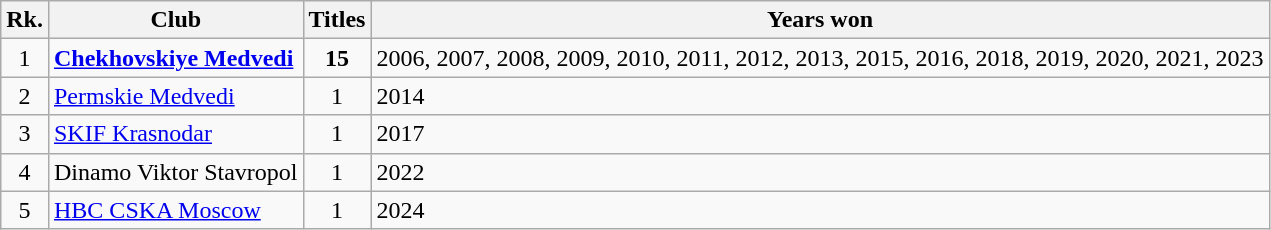<table class="wikitable">
<tr>
<th>Rk.</th>
<th>Club</th>
<th>Titles</th>
<th>Years won</th>
</tr>
<tr>
<td align="center">1</td>
<td><strong><a href='#'>Chekhovskiye Medvedi</a></strong> </td>
<td align="center"><strong>15</strong></td>
<td>2006, 2007, 2008, 2009, 2010, 2011, 2012, 2013, 2015, 2016, 2018, 2019, 2020, 2021, 2023</td>
</tr>
<tr>
<td align="center">2</td>
<td><a href='#'>Permskie Medvedi</a></td>
<td align="center">1</td>
<td>2014</td>
</tr>
<tr>
<td align="center">3</td>
<td><a href='#'>SKIF Krasnodar</a></td>
<td align="center">1</td>
<td>2017</td>
</tr>
<tr>
<td align="center">4</td>
<td>Dinamo Viktor Stavropol</td>
<td align="center">1</td>
<td>2022</td>
</tr>
<tr>
<td align="center">5</td>
<td><a href='#'>HBC CSKA Moscow</a></td>
<td align="center">1</td>
<td>2024</td>
</tr>
</table>
